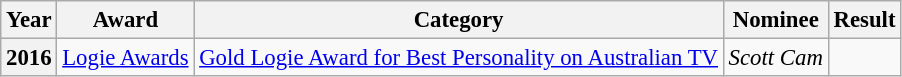<table class="wikitable plainrowheaders" style="font-size: 95%;">
<tr>
<th scope="col">Year</th>
<th scope="col">Award</th>
<th scope="col">Category</th>
<th scope="col">Nominee</th>
<th scope="col">Result</th>
</tr>
<tr>
<th scope="row">2016</th>
<td><a href='#'>Logie Awards</a></td>
<td><a href='#'>Gold Logie Award for Best Personality on Australian TV</a></td>
<td><em>Scott Cam</em></td>
<td></td>
</tr>
</table>
